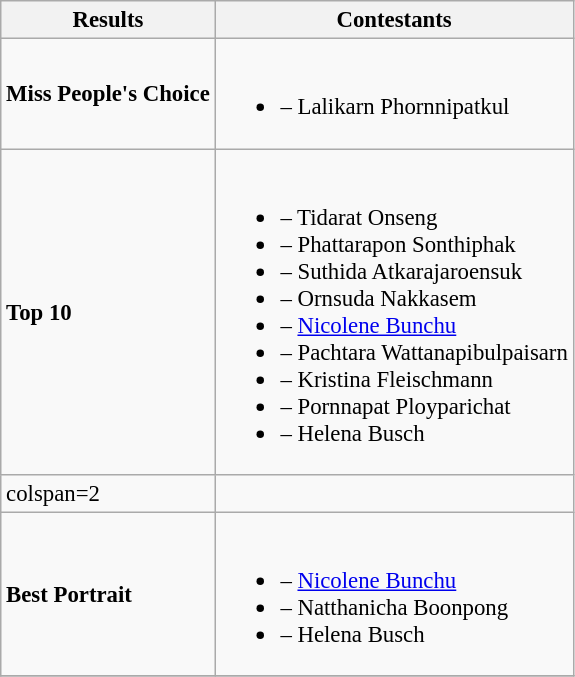<table class="wikitable" style="font-size: 95%;">
<tr>
<th>Results</th>
<th>Contestants</th>
</tr>
<tr>
<td><strong>Miss People's Choice</strong></td>
<td><br><ul><li><strong></strong> – Lalikarn Phornnipatkul</li></ul></td>
</tr>
<tr>
<td><strong>Top 10</strong></td>
<td><br><ul><li><strong></strong> – Tidarat Onseng</li><li><strong></strong> – Phattarapon Sonthiphak</li><li><strong></strong> – Suthida Atkarajaroensuk</li><li><strong></strong> – Ornsuda Nakkasem</li><li><strong></strong> – <a href='#'>Nicolene Bunchu</a></li><li><strong></strong> – Pachtara Wattanapibulpaisarn</li><li><strong></strong> – Kristina Fleischmann</li><li><strong></strong> – Pornnapat Ployparichat</li><li><strong></strong> – Helena Busch</li></ul></td>
</tr>
<tr>
<td>colspan=2 </td>
</tr>
<tr>
<td><strong>Best Portrait</strong></td>
<td><br><ul><li><strong></strong> – <a href='#'>Nicolene Bunchu</a></li><li><strong></strong> – Natthanicha Boonpong</li><li><strong></strong> – Helena Busch</li></ul></td>
</tr>
<tr>
</tr>
</table>
